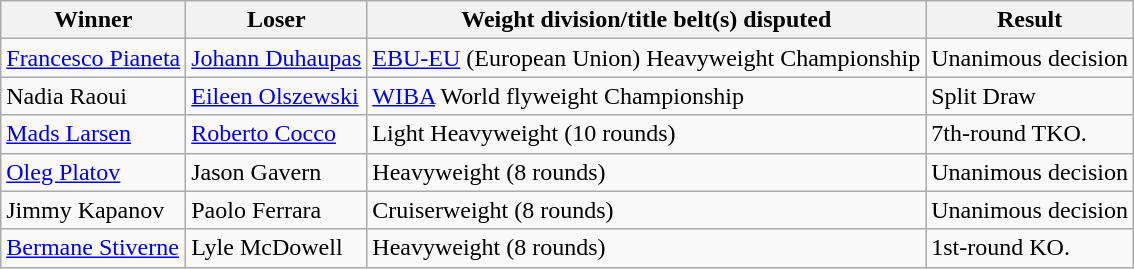<table class=wikitable>
<tr>
<th>Winner</th>
<th>Loser</th>
<th>Weight division/title belt(s) disputed</th>
<th>Result</th>
</tr>
<tr>
<td> <a href='#'>Francesco Pianeta</a></td>
<td> <a href='#'>Johann Duhaupas</a></td>
<td><a href='#'>EBU-EU</a> (European Union) Heavyweight Championship</td>
<td>Unanimous decision</td>
</tr>
<tr>
<td> Nadia Raoui</td>
<td> <a href='#'>Eileen Olszewski</a></td>
<td><a href='#'>WIBA</a> World flyweight Championship</td>
<td>Split Draw</td>
</tr>
<tr>
<td> <a href='#'>Mads Larsen</a></td>
<td> <a href='#'>Roberto Cocco</a></td>
<td>Light Heavyweight (10 rounds)</td>
<td>7th-round TKO.</td>
</tr>
<tr>
<td> <a href='#'>Oleg Platov</a></td>
<td> Jason Gavern</td>
<td>Heavyweight (8 rounds)</td>
<td>Unanimous decision</td>
</tr>
<tr>
<td> Jimmy Kapanov</td>
<td> Paolo Ferrara</td>
<td>Cruiserweight (8 rounds)</td>
<td>Unanimous decision</td>
</tr>
<tr>
<td> <a href='#'>Bermane Stiverne</a></td>
<td> Lyle McDowell</td>
<td>Heavyweight (8 rounds)</td>
<td>1st-round KO.</td>
</tr>
</table>
